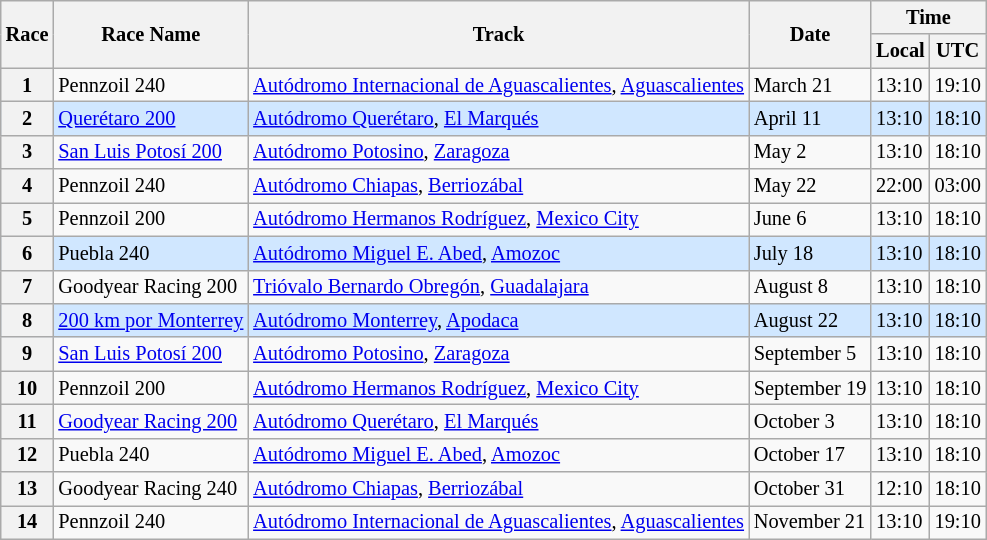<table class="wikitable" style="font-size:85%;">
<tr>
<th rowspan=2>Race</th>
<th rowspan=2>Race Name</th>
<th rowspan=2>Track</th>
<th rowspan=2>Date</th>
<th colspan=2>Time</th>
</tr>
<tr>
<th>Local</th>
<th>UTC</th>
</tr>
<tr>
<th>1</th>
<td>Pennzoil 240</td>
<td> <a href='#'>Autódromo Internacional de Aguascalientes</a>, <a href='#'>Aguascalientes</a></td>
<td>March 21</td>
<td>13:10</td>
<td>19:10</td>
</tr>
<tr style="background:#D0E7FF;">
<th>2</th>
<td><a href='#'>Querétaro 200</a></td>
<td> <a href='#'>Autódromo Querétaro</a>, <a href='#'>El Marqués</a></td>
<td>April 11</td>
<td>13:10</td>
<td>18:10</td>
</tr>
<tr>
<th>3</th>
<td><a href='#'>San Luis Potosí 200</a></td>
<td> <a href='#'>Autódromo Potosino</a>, <a href='#'>Zaragoza</a></td>
<td>May 2</td>
<td>13:10</td>
<td>18:10</td>
</tr>
<tr>
<th>4</th>
<td>Pennzoil 240</td>
<td> <a href='#'>Autódromo Chiapas</a>, <a href='#'>Berriozábal</a></td>
<td>May 22</td>
<td>22:00</td>
<td>03:00</td>
</tr>
<tr>
<th>5</th>
<td>Pennzoil 200</td>
<td> <a href='#'>Autódromo Hermanos Rodríguez</a>, <a href='#'>Mexico City</a></td>
<td>June 6</td>
<td>13:10</td>
<td>18:10</td>
</tr>
<tr style="background:#D0E7FF;">
<th>6</th>
<td>Puebla 240</td>
<td> <a href='#'>Autódromo Miguel E. Abed</a>, <a href='#'>Amozoc</a></td>
<td>July 18</td>
<td>13:10</td>
<td>18:10</td>
</tr>
<tr>
<th>7</th>
<td>Goodyear Racing 200</td>
<td> <a href='#'>Trióvalo Bernardo Obregón</a>, <a href='#'>Guadalajara</a></td>
<td>August 8</td>
<td>13:10</td>
<td>18:10</td>
</tr>
<tr style="background:#D0E7FF;">
<th>8</th>
<td><a href='#'>200 km por Monterrey</a></td>
<td> <a href='#'>Autódromo Monterrey</a>, <a href='#'>Apodaca</a></td>
<td>August 22</td>
<td>13:10</td>
<td>18:10</td>
</tr>
<tr>
<th>9</th>
<td><a href='#'>San Luis Potosí 200</a></td>
<td> <a href='#'>Autódromo Potosino</a>, <a href='#'>Zaragoza</a></td>
<td>September 5</td>
<td>13:10</td>
<td>18:10</td>
</tr>
<tr>
<th>10</th>
<td>Pennzoil 200</td>
<td> <a href='#'>Autódromo Hermanos Rodríguez</a>, <a href='#'>Mexico City</a></td>
<td>September 19</td>
<td>13:10</td>
<td>18:10</td>
</tr>
<tr>
<th>11</th>
<td><a href='#'>Goodyear Racing 200</a></td>
<td> <a href='#'>Autódromo Querétaro</a>, <a href='#'>El Marqués</a></td>
<td>October 3</td>
<td>13:10</td>
<td>18:10</td>
</tr>
<tr>
<th>12</th>
<td>Puebla 240</td>
<td> <a href='#'>Autódromo Miguel E. Abed</a>, <a href='#'>Amozoc</a></td>
<td>October 17</td>
<td>13:10</td>
<td>18:10</td>
</tr>
<tr>
<th>13</th>
<td>Goodyear Racing 240</td>
<td> <a href='#'>Autódromo Chiapas</a>, <a href='#'>Berriozábal</a></td>
<td>October 31</td>
<td>12:10</td>
<td>18:10</td>
</tr>
<tr>
<th>14</th>
<td>Pennzoil 240</td>
<td> <a href='#'>Autódromo Internacional de Aguascalientes</a>, <a href='#'>Aguascalientes</a></td>
<td>November 21</td>
<td>13:10</td>
<td>19:10</td>
</tr>
</table>
